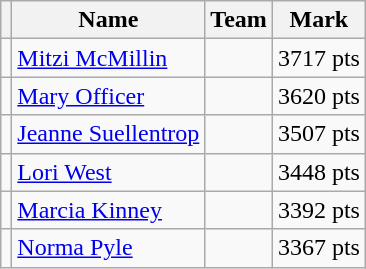<table class=wikitable>
<tr>
<th></th>
<th>Name</th>
<th>Team</th>
<th>Mark</th>
</tr>
<tr>
<td></td>
<td><a href='#'>Mitzi McMillin</a></td>
<td></td>
<td>3717 pts</td>
</tr>
<tr>
<td></td>
<td><a href='#'>Mary Officer</a></td>
<td></td>
<td>3620 pts</td>
</tr>
<tr>
<td></td>
<td><a href='#'>Jeanne Suellentrop</a></td>
<td></td>
<td>3507 pts</td>
</tr>
<tr>
<td></td>
<td><a href='#'>Lori West</a></td>
<td></td>
<td>3448 pts</td>
</tr>
<tr>
<td></td>
<td><a href='#'>Marcia Kinney</a></td>
<td></td>
<td>3392 pts</td>
</tr>
<tr>
<td></td>
<td><a href='#'>Norma Pyle</a></td>
<td></td>
<td>3367 pts</td>
</tr>
</table>
